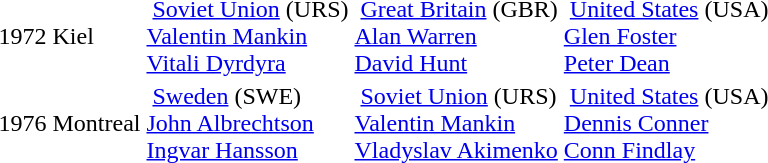<table>
<tr>
<td style="align:center;">1972 Kiel <br></td>
<td style="vertical-align:top;"> <a href='#'>Soviet Union</a> <span>(URS)</span><br><a href='#'>Valentin Mankin</a><br><a href='#'>Vitali Dyrdyra</a></td>
<td style="vertical-align:top;"> <a href='#'>Great Britain</a> <span>(GBR)</span><br><a href='#'>Alan Warren</a><br><a href='#'>David Hunt</a></td>
<td style="vertical-align:top;"> <a href='#'>United States</a> <span>(USA)</span><br><a href='#'>Glen Foster</a><br><a href='#'>Peter Dean</a></td>
</tr>
<tr>
<td style="align:center;">1976 Montreal <br></td>
<td style="vertical-align:top;"> <a href='#'>Sweden</a> <span>(SWE)</span><br><a href='#'>John Albrechtson</a><br><a href='#'>Ingvar Hansson</a></td>
<td style="vertical-align:top;"> <a href='#'>Soviet Union</a> <span>(URS)</span><br><a href='#'>Valentin Mankin</a><br><a href='#'>Vladyslav Akimenko</a></td>
<td style="vertical-align:top;"> <a href='#'>United States</a> <span>(USA)</span><br><a href='#'>Dennis Conner</a><br><a href='#'>Conn Findlay</a></td>
</tr>
</table>
